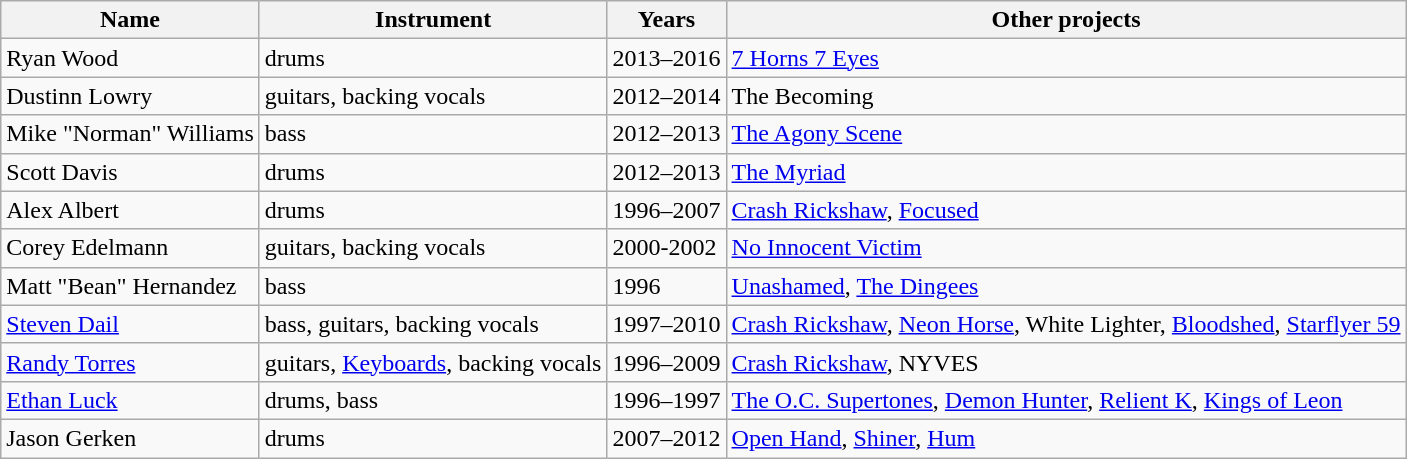<table class="wikitable">
<tr>
<th>Name</th>
<th>Instrument</th>
<th>Years</th>
<th>Other projects</th>
</tr>
<tr>
<td>Ryan Wood</td>
<td>drums</td>
<td>2013–2016</td>
<td><a href='#'>7 Horns 7 Eyes</a></td>
</tr>
<tr>
<td>Dustinn Lowry</td>
<td>guitars, backing vocals</td>
<td>2012–2014</td>
<td>The Becoming</td>
</tr>
<tr>
<td>Mike "Norman" Williams</td>
<td>bass</td>
<td>2012–2013</td>
<td><a href='#'>The Agony Scene</a></td>
</tr>
<tr>
<td>Scott Davis</td>
<td>drums</td>
<td>2012–2013</td>
<td><a href='#'>The Myriad</a></td>
</tr>
<tr>
<td>Alex Albert</td>
<td>drums</td>
<td>1996–2007</td>
<td><a href='#'>Crash Rickshaw</a>, <a href='#'>Focused</a></td>
</tr>
<tr>
<td>Corey Edelmann</td>
<td>guitars, backing vocals</td>
<td>2000-2002</td>
<td><a href='#'>No Innocent Victim</a></td>
</tr>
<tr>
<td>Matt "Bean" Hernandez</td>
<td>bass</td>
<td>1996</td>
<td><a href='#'>Unashamed</a>, <a href='#'>The Dingees</a></td>
</tr>
<tr>
<td><a href='#'>Steven Dail</a></td>
<td>bass, guitars, backing vocals</td>
<td>1997–2010</td>
<td><a href='#'>Crash Rickshaw</a>, <a href='#'>Neon Horse</a>, White Lighter, <a href='#'>Bloodshed</a>, <a href='#'>Starflyer 59</a></td>
</tr>
<tr>
<td><a href='#'>Randy Torres</a></td>
<td>guitars, <a href='#'>Keyboards</a>, backing vocals</td>
<td>1996–2009</td>
<td><a href='#'>Crash Rickshaw</a>, NYVES</td>
</tr>
<tr>
<td><a href='#'>Ethan Luck</a></td>
<td>drums, bass</td>
<td>1996–1997</td>
<td><a href='#'>The O.C. Supertones</a>, <a href='#'>Demon Hunter</a>, <a href='#'>Relient K</a>, <a href='#'>Kings of Leon</a></td>
</tr>
<tr>
<td>Jason Gerken</td>
<td>drums</td>
<td>2007–2012</td>
<td><a href='#'>Open Hand</a>, <a href='#'>Shiner</a>, <a href='#'>Hum</a></td>
</tr>
</table>
